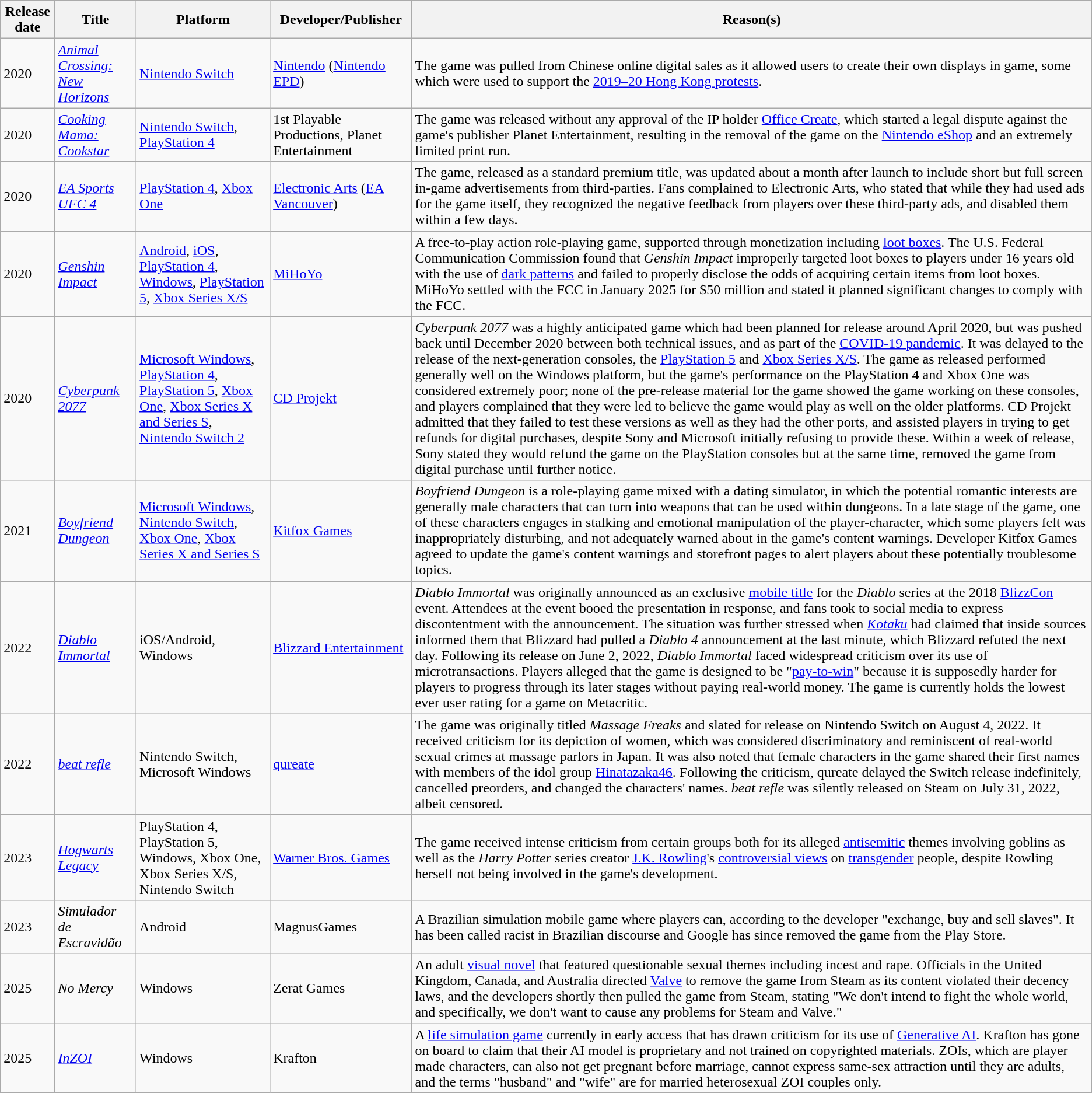<table class="wikitable sortable">
<tr>
<th>Release date</th>
<th>Title</th>
<th>Platform</th>
<th>Developer/Publisher</th>
<th>Reason(s)</th>
</tr>
<tr>
<td>2020</td>
<td><em><a href='#'>Animal Crossing: New Horizons</a></em></td>
<td><a href='#'>Nintendo Switch</a></td>
<td><a href='#'>Nintendo</a> (<a href='#'>Nintendo EPD</a>)</td>
<td>The game was pulled from Chinese online digital sales as it allowed users to create their own displays in game, some which were used to support the <a href='#'>2019–20 Hong Kong protests</a>.</td>
</tr>
<tr>
<td>2020</td>
<td><em><a href='#'>Cooking Mama: Cookstar</a></em></td>
<td><a href='#'>Nintendo Switch</a>, <a href='#'>PlayStation 4</a></td>
<td>1st Playable Productions, Planet Entertainment</td>
<td>The game was released without any approval of the IP holder <a href='#'>Office Create</a>, which started a legal dispute against the game's publisher Planet Entertainment, resulting in the removal of the game on the <a href='#'>Nintendo eShop</a> and an extremely limited print run.</td>
</tr>
<tr>
<td>2020</td>
<td><em><a href='#'>EA Sports UFC 4</a></em></td>
<td><a href='#'>PlayStation 4</a>, <a href='#'>Xbox One</a></td>
<td><a href='#'>Electronic Arts</a> (<a href='#'>EA Vancouver</a>)</td>
<td>The game, released as a standard premium title, was updated about a month after launch to include short but full screen in-game advertisements from third-parties. Fans complained to Electronic Arts, who stated that while they had used ads for the game itself, they recognized the negative feedback from players over these third-party ads, and disabled them within a few days.</td>
</tr>
<tr>
<td>2020</td>
<td><em><a href='#'>Genshin Impact</a></em></td>
<td><a href='#'>Android</a>, <a href='#'>iOS</a>, <a href='#'>PlayStation 4</a>, <a href='#'>Windows</a>, <a href='#'>PlayStation 5</a>, <a href='#'>Xbox Series X/S</a></td>
<td><a href='#'>MiHoYo</a></td>
<td>A free-to-play action role-playing game, supported through monetization including <a href='#'>loot boxes</a>. The U.S. Federal Communication Commission found that <em>Genshin Impact</em> improperly targeted loot boxes to players under 16 years old with the use of <a href='#'>dark patterns</a> and failed to properly disclose the odds of acquiring certain items from loot boxes. MiHoYo settled with the FCC in January 2025 for $50 million and stated it planned significant changes to comply with the FCC.</td>
</tr>
<tr>
<td>2020</td>
<td><em><a href='#'>Cyberpunk 2077</a></em></td>
<td><a href='#'>Microsoft Windows</a>, <a href='#'>PlayStation 4</a>, <a href='#'>PlayStation 5</a>, <a href='#'>Xbox One</a>, <a href='#'>Xbox Series X and Series S</a>, <a href='#'>Nintendo Switch 2</a></td>
<td><a href='#'>CD Projekt</a></td>
<td><em>Cyberpunk 2077</em> was a highly anticipated game which had been planned for release around April 2020, but was pushed back until December 2020 between both technical issues, and as part of the <a href='#'>COVID-19 pandemic</a>. It was delayed to the release of the next-generation consoles, the <a href='#'>PlayStation 5</a> and <a href='#'>Xbox Series X/S</a>. The game as released performed generally well on the Windows platform, but the game's performance on the PlayStation 4 and Xbox One was considered extremely poor; none of the pre-release material for the game showed the game working on these consoles, and players complained that they were led to believe the game would play as well on the older platforms. CD Projekt admitted that they failed to test these versions as well as they had the other ports, and assisted players in trying to get refunds for digital purchases, despite Sony and Microsoft initially refusing to provide these. Within a week of release, Sony stated they would refund the game on the PlayStation consoles but at the same time, removed the game from digital purchase until further notice.</td>
</tr>
<tr>
<td>2021</td>
<td><em><a href='#'>Boyfriend Dungeon</a></em></td>
<td><a href='#'>Microsoft Windows</a>, <a href='#'>Nintendo Switch</a>, <a href='#'>Xbox One</a>, <a href='#'>Xbox Series X and Series S</a></td>
<td><a href='#'>Kitfox Games</a></td>
<td><em>Boyfriend Dungeon</em> is a role-playing game mixed with a dating simulator, in which the potential romantic interests are generally male characters that can turn into weapons that can be used within dungeons. In a late stage of the game, one of these characters engages in stalking and emotional manipulation of the player-character, which some players felt was inappropriately disturbing, and not adequately warned about in the game's content warnings. Developer Kitfox Games agreed to update the game's content warnings and storefront pages to alert players about these potentially troublesome topics.</td>
</tr>
<tr>
<td>2022</td>
<td><em><a href='#'>Diablo Immortal</a></em></td>
<td>iOS/Android, Windows</td>
<td><a href='#'>Blizzard Entertainment</a></td>
<td><em>Diablo Immortal</em> was originally announced as an exclusive <a href='#'>mobile title</a> for the <em>Diablo</em> series at the 2018 <a href='#'>BlizzCon</a> event. Attendees at the event booed the presentation in response, and fans took to social media to express discontentment with the announcement. The situation was further stressed when <em><a href='#'>Kotaku</a></em> had claimed that inside sources informed them that Blizzard had pulled a <em>Diablo 4</em> announcement at the last minute, which Blizzard refuted the next day. Following its release on June 2, 2022, <em>Diablo Immortal</em> faced widespread criticism over its use of microtransactions. Players alleged that the game is designed to be "<a href='#'>pay-to-win</a>" because it is supposedly harder for players to progress through its later stages without paying real-world money. The game is currently holds the lowest ever user rating for a game on Metacritic.</td>
</tr>
<tr>
<td>2022</td>
<td><em><a href='#'>beat refle</a></em></td>
<td>Nintendo Switch, Microsoft Windows</td>
<td><a href='#'>qureate</a></td>
<td>The game was originally titled <em>Massage Freaks</em> and slated for release on Nintendo Switch on August 4, 2022. It received criticism for its depiction of women, which was considered discriminatory and reminiscent of real-world sexual crimes at massage parlors in Japan. It was also noted that female characters in the game shared their first names with members of the idol group <a href='#'>Hinatazaka46</a>. Following the criticism, qureate delayed the Switch release indefinitely, cancelled preorders, and changed the characters' names. <em>beat refle</em> was silently released on Steam on July 31, 2022, albeit censored.</td>
</tr>
<tr>
<td>2023</td>
<td><em><a href='#'>Hogwarts Legacy</a></em></td>
<td>PlayStation 4, PlayStation 5,  Windows, Xbox One, Xbox Series X/S, Nintendo Switch</td>
<td><a href='#'>Warner Bros. Games</a></td>
<td>The game received intense criticism from certain groups both for its alleged <a href='#'>antisemitic</a> themes involving goblins as well as the <em>Harry Potter</em> series creator <a href='#'>J.K. Rowling</a>'s <a href='#'>controversial views</a> on <a href='#'>transgender</a> people, despite Rowling herself not being involved in the game's development.</td>
</tr>
<tr>
<td>2023</td>
<td><em>Simulador de Escravidão</em></td>
<td>Android</td>
<td>MagnusGames</td>
<td>A Brazilian simulation mobile game where players can, according to the developer "exchange, buy and sell slaves". It has been called racist in Brazilian discourse and Google has since removed the game from the Play Store.</td>
</tr>
<tr>
<td>2025</td>
<td><em>No Mercy</em></td>
<td>Windows</td>
<td>Zerat Games</td>
<td>An adult <a href='#'>visual novel</a> that featured questionable sexual themes including incest and rape. Officials in the United Kingdom, Canada, and Australia directed <a href='#'>Valve</a> to remove the game from Steam as its content violated their decency laws, and the developers shortly then pulled the game from Steam, stating "We don't intend to fight the whole world, and specifically, we don't want to cause any problems for Steam and Valve."</td>
</tr>
<tr>
<td>2025</td>
<td><em><a href='#'>InZOI</a></em></td>
<td>Windows</td>
<td>Krafton</td>
<td>A <a href='#'>life simulation game</a> currently in early access that has drawn criticism for its use of <a href='#'>Generative AI</a>. Krafton has gone on board to claim that their AI model is proprietary and not trained on copyrighted materials. ZOIs, which are player made characters, can also not get pregnant before marriage, cannot express same-sex attraction until they are adults, and the terms "husband" and "wife" are for married heterosexual ZOI couples only.</td>
</tr>
</table>
